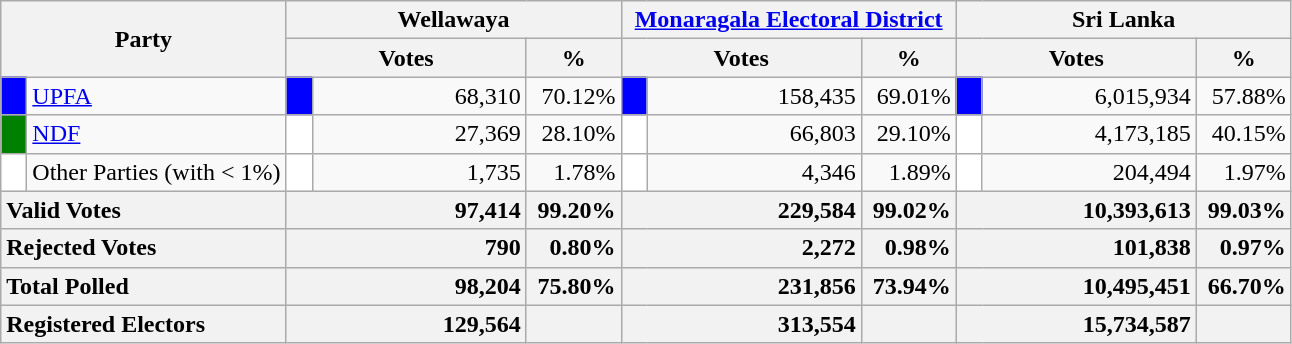<table class="wikitable">
<tr>
<th colspan="2" width="144px"rowspan="2">Party</th>
<th colspan="3" width="216px">Wellawaya</th>
<th colspan="3" width="216px"><a href='#'>Monaragala Electoral District</a></th>
<th colspan="3" width="216px">Sri Lanka</th>
</tr>
<tr>
<th colspan="2" width="144px">Votes</th>
<th>%</th>
<th colspan="2" width="144px">Votes</th>
<th>%</th>
<th colspan="2" width="144px">Votes</th>
<th>%</th>
</tr>
<tr>
<td style="background-color:blue;" width="10px"></td>
<td style="text-align:left;"><a href='#'>UPFA</a></td>
<td style="background-color:blue;" width="10px"></td>
<td style="text-align:right;">68,310</td>
<td style="text-align:right;">70.12%</td>
<td style="background-color:blue;" width="10px"></td>
<td style="text-align:right;">158,435</td>
<td style="text-align:right;">69.01%</td>
<td style="background-color:blue;" width="10px"></td>
<td style="text-align:right;">6,015,934</td>
<td style="text-align:right;">57.88%</td>
</tr>
<tr>
<td style="background-color:green;" width="10px"></td>
<td style="text-align:left;"><a href='#'>NDF</a></td>
<td style="background-color:white;" width="10px"></td>
<td style="text-align:right;">27,369</td>
<td style="text-align:right;">28.10%</td>
<td style="background-color:white;" width="10px"></td>
<td style="text-align:right;">66,803</td>
<td style="text-align:right;">29.10%</td>
<td style="background-color:white;" width="10px"></td>
<td style="text-align:right;">4,173,185</td>
<td style="text-align:right;">40.15%</td>
</tr>
<tr>
<td style="background-color:white;" width="10px"></td>
<td style="text-align:left;">Other Parties (with < 1%)</td>
<td style="background-color:white;" width="10px"></td>
<td style="text-align:right;">1,735</td>
<td style="text-align:right;">1.78%</td>
<td style="background-color:white;" width="10px"></td>
<td style="text-align:right;">4,346</td>
<td style="text-align:right;">1.89%</td>
<td style="background-color:white;" width="10px"></td>
<td style="text-align:right;">204,494</td>
<td style="text-align:right;">1.97%</td>
</tr>
<tr>
<th colspan="2" width="144px"style="text-align:left;">Valid Votes</th>
<th style="text-align:right;"colspan="2" width="144px">97,414</th>
<th style="text-align:right;">99.20%</th>
<th style="text-align:right;"colspan="2" width="144px">229,584</th>
<th style="text-align:right;">99.02%</th>
<th style="text-align:right;"colspan="2" width="144px">10,393,613</th>
<th style="text-align:right;">99.03%</th>
</tr>
<tr>
<th colspan="2" width="144px"style="text-align:left;">Rejected Votes</th>
<th style="text-align:right;"colspan="2" width="144px">790</th>
<th style="text-align:right;">0.80%</th>
<th style="text-align:right;"colspan="2" width="144px">2,272</th>
<th style="text-align:right;">0.98%</th>
<th style="text-align:right;"colspan="2" width="144px">101,838</th>
<th style="text-align:right;">0.97%</th>
</tr>
<tr>
<th colspan="2" width="144px"style="text-align:left;">Total Polled</th>
<th style="text-align:right;"colspan="2" width="144px">98,204</th>
<th style="text-align:right;">75.80%</th>
<th style="text-align:right;"colspan="2" width="144px">231,856</th>
<th style="text-align:right;">73.94%</th>
<th style="text-align:right;"colspan="2" width="144px">10,495,451</th>
<th style="text-align:right;">66.70%</th>
</tr>
<tr>
<th colspan="2" width="144px"style="text-align:left;">Registered Electors</th>
<th style="text-align:right;"colspan="2" width="144px">129,564</th>
<th></th>
<th style="text-align:right;"colspan="2" width="144px">313,554</th>
<th></th>
<th style="text-align:right;"colspan="2" width="144px">15,734,587</th>
<th></th>
</tr>
</table>
